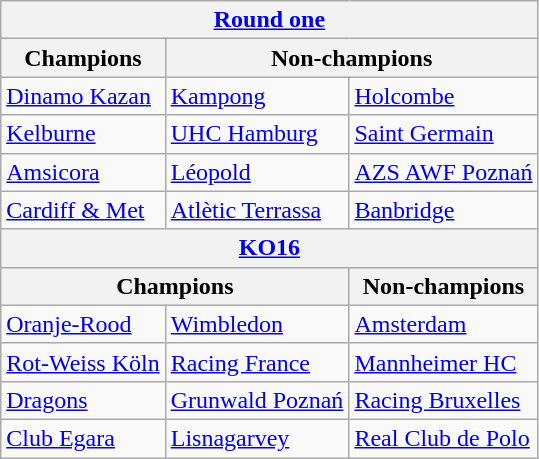<table class=wikitable>
<tr>
<th colspan=3><a href='#'>Round one</a></th>
</tr>
<tr>
<th>Champions</th>
<th colspan=2>Non-champions</th>
</tr>
<tr>
<td> <a href='#'>Dinamo Kazan</a></td>
<td> <a href='#'>Kampong</a></td>
<td> <a href='#'>Holcombe</a></td>
</tr>
<tr>
<td> <a href='#'>Kelburne</a></td>
<td> <a href='#'>UHC Hamburg</a></td>
<td> <a href='#'>Saint Germain</a></td>
</tr>
<tr>
<td> <a href='#'>Amsicora</a></td>
<td> <a href='#'>Léopold</a></td>
<td> <a href='#'>AZS AWF Poznań</a></td>
</tr>
<tr>
<td> <a href='#'>Cardiff & Met</a></td>
<td> <a href='#'>Atlètic Terrassa</a></td>
<td> <a href='#'>Banbridge</a></td>
</tr>
<tr>
<th colspan=3><a href='#'>KO16</a></th>
</tr>
<tr>
<th colspan=2>Champions</th>
<th>Non-champions</th>
</tr>
<tr>
<td> <a href='#'>Oranje-Rood</a></td>
<td> <a href='#'>Wimbledon</a></td>
<td> <a href='#'>Amsterdam</a></td>
</tr>
<tr>
<td> <a href='#'>Rot-Weiss Köln</a></td>
<td> <a href='#'>Racing France</a></td>
<td> <a href='#'>Mannheimer HC</a></td>
</tr>
<tr>
<td> <a href='#'>Dragons</a></td>
<td> <a href='#'>Grunwald Poznań</a></td>
<td> <a href='#'>Racing Bruxelles</a></td>
</tr>
<tr>
<td> <a href='#'>Club Egara</a></td>
<td> <a href='#'>Lisnagarvey</a></td>
<td> <a href='#'>Real Club de Polo</a></td>
</tr>
</table>
